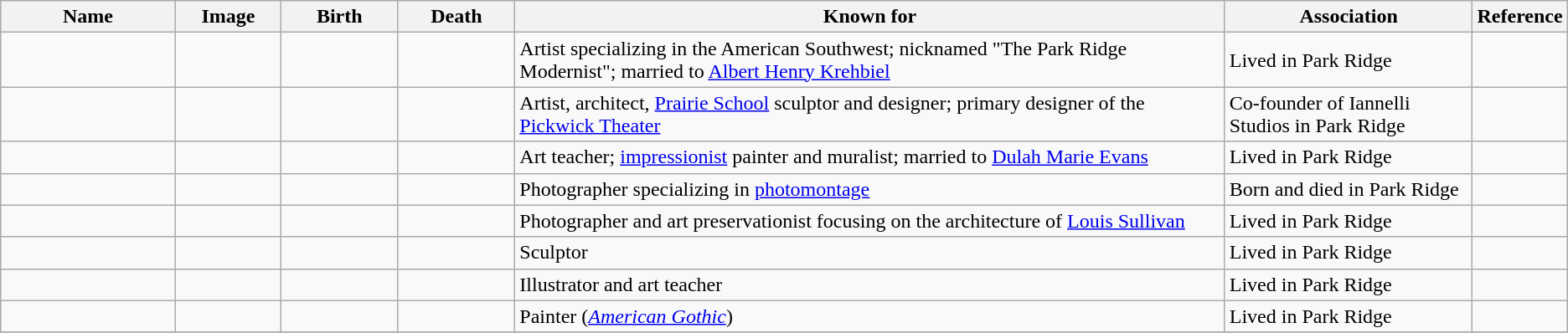<table class="wikitable sortable">
<tr>
<th scope="col" width="140">Name</th>
<th scope="col" width="80" class="unsortable">Image</th>
<th scope="col" width="90">Birth</th>
<th scope="col" width="90">Death</th>
<th scope="col" width="600" class="unsortable">Known for</th>
<th scope="col" width="200" class="unsortable">Association</th>
<th scope="col" width="30" class="unsortable">Reference</th>
</tr>
<tr>
<td></td>
<td></td>
<td align=right></td>
<td align=right></td>
<td>Artist specializing in the American Southwest; nicknamed "The Park Ridge Modernist"; married to <a href='#'>Albert Henry Krehbiel</a></td>
<td>Lived in Park Ridge</td>
<td align="center"></td>
</tr>
<tr>
<td></td>
<td></td>
<td align=right></td>
<td align=right></td>
<td>Artist, architect, <a href='#'>Prairie School</a> sculptor and designer; primary designer of the <a href='#'>Pickwick Theater</a></td>
<td>Co-founder of Iannelli Studios in Park Ridge</td>
<td align="center"></td>
</tr>
<tr>
<td></td>
<td></td>
<td align=right></td>
<td align=right></td>
<td>Art teacher; <a href='#'>impressionist</a> painter and muralist; married to <a href='#'>Dulah Marie Evans</a></td>
<td>Lived in Park Ridge</td>
<td align="center"></td>
</tr>
<tr>
<td></td>
<td></td>
<td align=right></td>
<td align=right></td>
<td>Photographer specializing in <a href='#'>photomontage</a></td>
<td>Born and died in Park Ridge</td>
<td align="center"></td>
</tr>
<tr>
<td></td>
<td></td>
<td align=right></td>
<td align=right></td>
<td>Photographer and art preservationist focusing on the architecture of <a href='#'>Louis Sullivan</a></td>
<td>Lived in Park Ridge</td>
<td align="center"></td>
</tr>
<tr>
<td></td>
<td></td>
<td align=right></td>
<td align=right></td>
<td>Sculptor</td>
<td>Lived in Park Ridge</td>
<td align="center"></td>
</tr>
<tr>
<td></td>
<td></td>
<td align=right></td>
<td align=right></td>
<td>Illustrator and art teacher</td>
<td>Lived in Park Ridge</td>
<td align="center"></td>
</tr>
<tr>
<td></td>
<td></td>
<td align=right></td>
<td align=right></td>
<td>Painter (<em><a href='#'>American Gothic</a></em>)</td>
<td>Lived in Park Ridge</td>
<td align="center"></td>
</tr>
<tr>
</tr>
</table>
